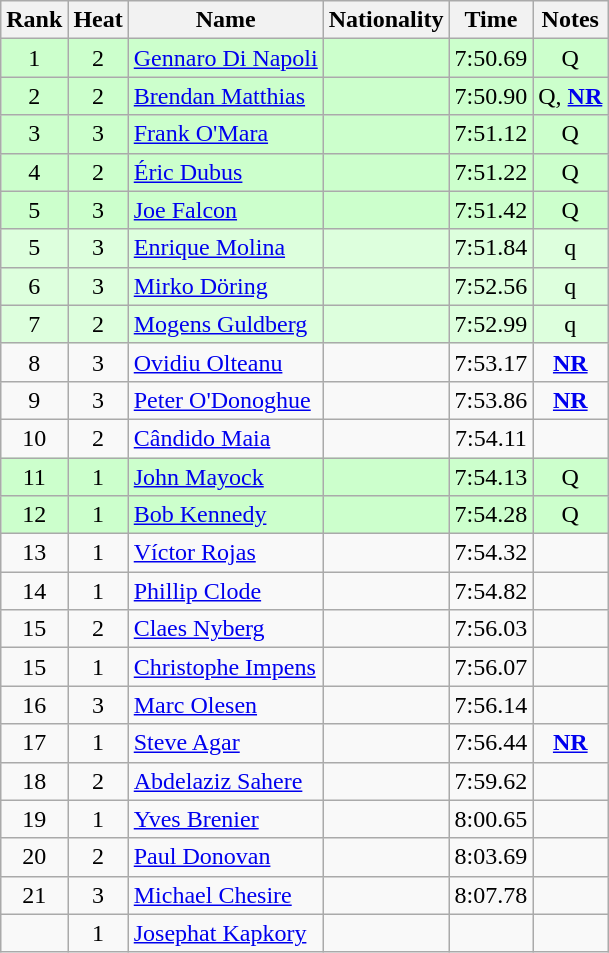<table class="wikitable sortable" style="text-align:center">
<tr>
<th>Rank</th>
<th>Heat</th>
<th>Name</th>
<th>Nationality</th>
<th>Time</th>
<th>Notes</th>
</tr>
<tr bgcolor=ccffcc>
<td>1</td>
<td>2</td>
<td align="left"><a href='#'>Gennaro Di Napoli</a></td>
<td align=left></td>
<td>7:50.69</td>
<td>Q</td>
</tr>
<tr bgcolor=ccffcc>
<td>2</td>
<td>2</td>
<td align="left"><a href='#'>Brendan Matthias</a></td>
<td align=left></td>
<td>7:50.90</td>
<td>Q, <strong><a href='#'>NR</a></strong></td>
</tr>
<tr bgcolor=ccffcc>
<td>3</td>
<td>3</td>
<td align="left"><a href='#'>Frank O'Mara</a></td>
<td align=left></td>
<td>7:51.12</td>
<td>Q</td>
</tr>
<tr bgcolor=ccffcc>
<td>4</td>
<td>2</td>
<td align="left"><a href='#'>Éric Dubus</a></td>
<td align=left></td>
<td>7:51.22</td>
<td>Q</td>
</tr>
<tr bgcolor=ccffcc>
<td>5</td>
<td>3</td>
<td align="left"><a href='#'>Joe Falcon</a></td>
<td align=left></td>
<td>7:51.42</td>
<td>Q</td>
</tr>
<tr bgcolor=ddffdd>
<td>5</td>
<td>3</td>
<td align="left"><a href='#'>Enrique Molina</a></td>
<td align=left></td>
<td>7:51.84</td>
<td>q</td>
</tr>
<tr bgcolor=ddffdd>
<td>6</td>
<td>3</td>
<td align="left"><a href='#'>Mirko Döring</a></td>
<td align=left></td>
<td>7:52.56</td>
<td>q</td>
</tr>
<tr bgcolor=ddffdd>
<td>7</td>
<td>2</td>
<td align="left"><a href='#'>Mogens Guldberg</a></td>
<td align=left></td>
<td>7:52.99</td>
<td>q</td>
</tr>
<tr>
<td>8</td>
<td>3</td>
<td align="left"><a href='#'>Ovidiu Olteanu</a></td>
<td align=left></td>
<td>7:53.17</td>
<td><strong><a href='#'>NR</a></strong></td>
</tr>
<tr>
<td>9</td>
<td>3</td>
<td align="left"><a href='#'>Peter O'Donoghue</a></td>
<td align=left></td>
<td>7:53.86</td>
<td><strong><a href='#'>NR</a></strong></td>
</tr>
<tr>
<td>10</td>
<td>2</td>
<td align="left"><a href='#'>Cândido Maia</a></td>
<td align=left></td>
<td>7:54.11</td>
<td></td>
</tr>
<tr bgcolor=ccffcc>
<td>11</td>
<td>1</td>
<td align="left"><a href='#'>John Mayock</a></td>
<td align=left></td>
<td>7:54.13</td>
<td>Q</td>
</tr>
<tr bgcolor=ccffcc>
<td>12</td>
<td>1</td>
<td align="left"><a href='#'>Bob Kennedy</a></td>
<td align=left></td>
<td>7:54.28</td>
<td>Q</td>
</tr>
<tr>
<td>13</td>
<td>1</td>
<td align="left"><a href='#'>Víctor Rojas</a></td>
<td align=left></td>
<td>7:54.32</td>
<td></td>
</tr>
<tr>
<td>14</td>
<td>1</td>
<td align="left"><a href='#'>Phillip Clode</a></td>
<td align=left></td>
<td>7:54.82</td>
<td></td>
</tr>
<tr>
<td>15</td>
<td>2</td>
<td align="left"><a href='#'>Claes Nyberg</a></td>
<td align=left></td>
<td>7:56.03</td>
<td></td>
</tr>
<tr>
<td>15</td>
<td>1</td>
<td align="left"><a href='#'>Christophe Impens</a></td>
<td align=left></td>
<td>7:56.07</td>
<td></td>
</tr>
<tr>
<td>16</td>
<td>3</td>
<td align="left"><a href='#'>Marc Olesen</a></td>
<td align=left></td>
<td>7:56.14</td>
<td></td>
</tr>
<tr>
<td>17</td>
<td>1</td>
<td align="left"><a href='#'>Steve Agar</a></td>
<td align=left></td>
<td>7:56.44</td>
<td><strong><a href='#'>NR</a></strong></td>
</tr>
<tr>
<td>18</td>
<td>2</td>
<td align="left"><a href='#'>Abdelaziz Sahere</a></td>
<td align=left></td>
<td>7:59.62</td>
<td></td>
</tr>
<tr>
<td>19</td>
<td>1</td>
<td align="left"><a href='#'>Yves Brenier</a></td>
<td align=left></td>
<td>8:00.65</td>
<td></td>
</tr>
<tr>
<td>20</td>
<td>2</td>
<td align="left"><a href='#'>Paul Donovan</a></td>
<td align=left></td>
<td>8:03.69</td>
<td></td>
</tr>
<tr>
<td>21</td>
<td>3</td>
<td align="left"><a href='#'>Michael Chesire</a></td>
<td align=left></td>
<td>8:07.78</td>
<td></td>
</tr>
<tr>
<td></td>
<td>1</td>
<td align="left"><a href='#'>Josephat Kapkory</a></td>
<td align=left></td>
<td></td>
<td></td>
</tr>
</table>
